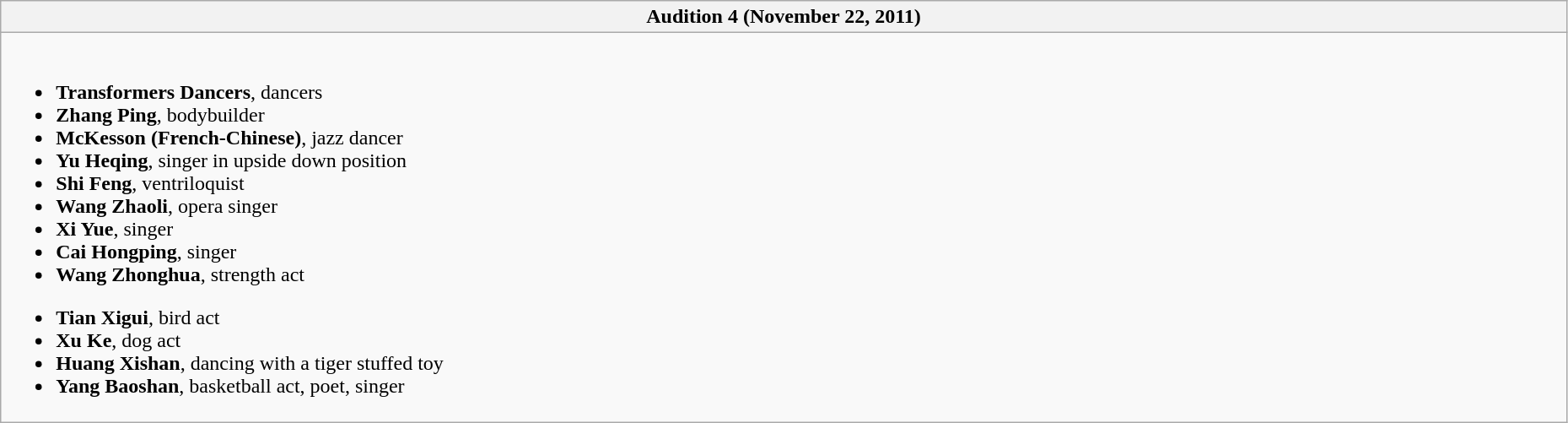<table class="wikitable collapsible collapsed" style="width: 98%">
<tr>
<th style="text-align: center">Audition 4 (November 22, 2011)</th>
</tr>
<tr>
<td><br><ul><li><strong>Transformers Dancers</strong>, dancers </li><li><strong>Zhang Ping</strong>, bodybuilder </li><li><strong>McKesson (French-Chinese)</strong>, jazz dancer </li><li><strong>Yu Heqing</strong>, singer in upside down position </li><li><strong>Shi Feng</strong>, ventriloquist </li><li><strong>Wang Zhaoli</strong>, opera singer </li><li><strong>Xi Yue</strong>, singer</li><li><strong>Cai Hongping</strong>, singer </li><li><strong>Wang Zhonghua</strong>, strength act </li></ul><ul><li><strong>Tian Xigui</strong>, bird act </li><li><strong>Xu Ke</strong>, dog act </li><li><strong>Huang Xishan</strong>, dancing with a tiger stuffed toy </li><li><strong>Yang Baoshan</strong>, basketball act, poet, singer </li></ul></td>
</tr>
</table>
